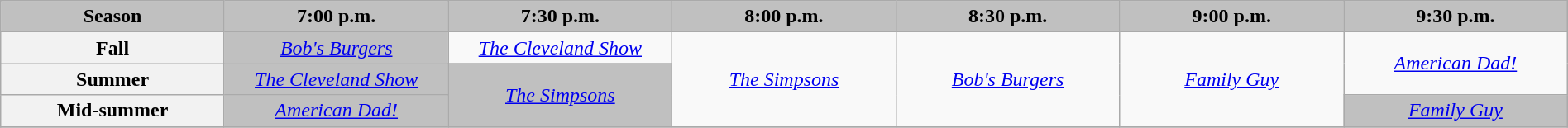<table class="wikitable" style="width:100%;margin-right:0;text-align:center">
<tr>
<th style="background-color:#C0C0C0;text-align:center;width:11.5%;">Season</th>
<th style="background-color:#C0C0C0;text-align:center;width:11.5%;">7:00 p.m.</th>
<th style="background-color:#C0C0C0;text-align:center;width:11.5%;">7:30 p.m.</th>
<th style="background-color:#C0C0C0;text-align:center;width:11.5%;">8:00 p.m.</th>
<th style="background-color:#C0C0C0;text-align:center;width:11.5%;">8:30 p.m.</th>
<th style="background-color:#C0C0C0;text-align:center;width:11.5%;">9:00 p.m.</th>
<th style="background-color:#C0C0C0;text-align:center;width:11.5%;">9:30 p.m.</th>
</tr>
<tr>
<th>Fall</th>
<td style="background:#C0C0C0;"><em><a href='#'>Bob's Burgers</a></em> </td>
<td><em><a href='#'>The Cleveland Show</a></em></td>
<td rowspan="3"><em><a href='#'>The Simpsons</a></em></td>
<td rowspan="3"><em><a href='#'>Bob's Burgers</a></em></td>
<td rowspan="3"><em><a href='#'>Family Guy</a></em></td>
<td rowspan="2"><em><a href='#'>American Dad!</a></em></td>
</tr>
<tr>
<th>Summer</th>
<td style="background:#C0C0C0;"><em><a href='#'>The Cleveland Show</a></em> </td>
<td rowspan="2" style="background:#C0C0C0;"><em><a href='#'>The Simpsons</a></em> </td>
</tr>
<tr>
<th>Mid-summer</th>
<td style="background:#C0C0C0;"><em><a href='#'>American Dad!</a></em> </td>
<td style="background:#C0C0C0;"><em><a href='#'>Family Guy</a></em> </td>
</tr>
<tr>
</tr>
</table>
